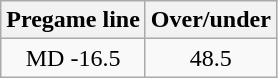<table class="wikitable">
<tr align="center">
<th style=>Pregame line</th>
<th style=>Over/under</th>
</tr>
<tr align="center">
<td>MD -16.5</td>
<td>48.5</td>
</tr>
</table>
